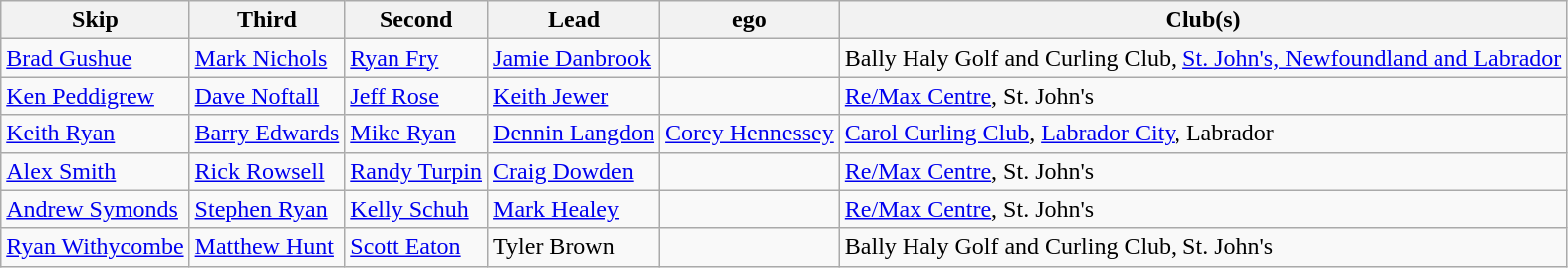<table class="wikitable">
<tr>
<th>Skip</th>
<th>Third</th>
<th>Second</th>
<th>Lead</th>
<th>ego</th>
<th>Club(s)</th>
</tr>
<tr>
<td><a href='#'>Brad Gushue</a></td>
<td><a href='#'>Mark Nichols</a></td>
<td><a href='#'>Ryan Fry</a></td>
<td><a href='#'>Jamie Danbrook</a></td>
<td></td>
<td>Bally Haly Golf and Curling Club, <a href='#'>St. John's, Newfoundland and Labrador</a></td>
</tr>
<tr>
<td><a href='#'>Ken Peddigrew</a></td>
<td><a href='#'>Dave Noftall</a></td>
<td><a href='#'>Jeff Rose</a></td>
<td><a href='#'>Keith Jewer</a></td>
<td></td>
<td><a href='#'>Re/Max Centre</a>, St. John's</td>
</tr>
<tr>
<td><a href='#'>Keith Ryan</a></td>
<td><a href='#'>Barry Edwards</a></td>
<td><a href='#'>Mike Ryan</a></td>
<td><a href='#'>Dennin Langdon</a></td>
<td><a href='#'>Corey Hennessey</a></td>
<td><a href='#'>Carol Curling Club</a>, <a href='#'>Labrador City</a>, Labrador</td>
</tr>
<tr>
<td><a href='#'>Alex Smith</a></td>
<td><a href='#'>Rick Rowsell</a></td>
<td><a href='#'>Randy Turpin</a></td>
<td><a href='#'>Craig Dowden</a></td>
<td></td>
<td><a href='#'>Re/Max Centre</a>, St. John's</td>
</tr>
<tr>
<td><a href='#'>Andrew Symonds</a></td>
<td><a href='#'>Stephen Ryan</a></td>
<td><a href='#'>Kelly Schuh</a></td>
<td><a href='#'>Mark Healey</a></td>
<td></td>
<td><a href='#'>Re/Max Centre</a>, St. John's</td>
</tr>
<tr>
<td><a href='#'>Ryan Withycombe</a></td>
<td><a href='#'>Matthew Hunt</a></td>
<td><a href='#'>Scott Eaton</a></td>
<td>Tyler Brown</td>
<td></td>
<td>Bally Haly Golf and Curling Club, St. John's</td>
</tr>
</table>
